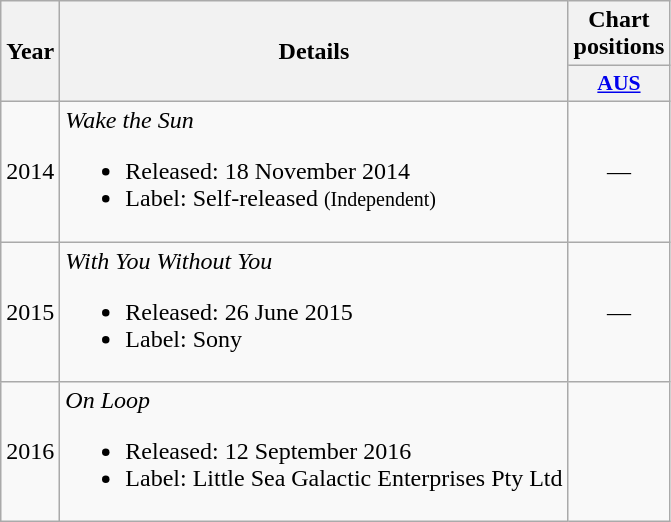<table class="wikitable">
<tr>
<th align="center" rowspan="2" width="10">Year</th>
<th align="center" rowspan="2">Details</th>
<th align="center" colspan="1">Chart positions</th>
</tr>
<tr>
<th scope="col" style="width:3em;font-size:90%;"><a href='#'>AUS</a><br></th>
</tr>
<tr>
<td style="text-align:center;">2014</td>
<td><em>Wake the Sun</em><br><ul><li>Released: 18 November 2014</li><li>Label: Self-released <small>(Independent)</small></li></ul></td>
<td style="text-align:center;">—</td>
</tr>
<tr>
<td style="text-align:center;">2015</td>
<td><em>With You Without You</em><br><ul><li>Released: 26 June 2015</li><li>Label: Sony</li></ul></td>
<td style="text-align:center;">—</td>
</tr>
<tr>
<td>2016</td>
<td><em>On Loop</em><br><ul><li>Released: 12 September 2016</li><li>Label: Little Sea Galactic Enterprises Pty Ltd</li></ul></td>
<td></td>
</tr>
</table>
